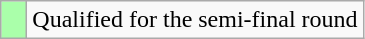<table class="wikitable">
<tr>
<td width=10px bgcolor="#aaffaa"></td>
<td>Qualified for the semi-final round</td>
</tr>
</table>
